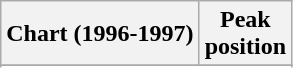<table class="wikitable sortable">
<tr>
<th>Chart (1996-1997)</th>
<th>Peak<br>position</th>
</tr>
<tr>
</tr>
<tr>
</tr>
<tr>
</tr>
<tr>
</tr>
<tr>
</tr>
</table>
